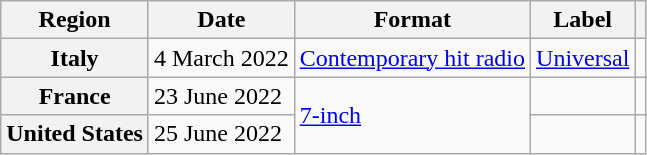<table class="wikitable plainrowheaders">
<tr>
<th scope="col">Region</th>
<th scope="col">Date</th>
<th scope="col">Format</th>
<th scope="col">Label</th>
<th scope="col"></th>
</tr>
<tr>
<th scope="row">Italy</th>
<td>4 March 2022</td>
<td><a href='#'>Contemporary hit radio</a></td>
<td><a href='#'>Universal</a></td>
<td></td>
</tr>
<tr>
<th scope="row">France</th>
<td>23 June 2022</td>
<td rowspan="2"><a href='#'>7-inch</a></td>
<td></td>
<td></td>
</tr>
<tr>
<th scope="row">United States</th>
<td>25 June 2022</td>
<td></td>
<td></td>
</tr>
</table>
